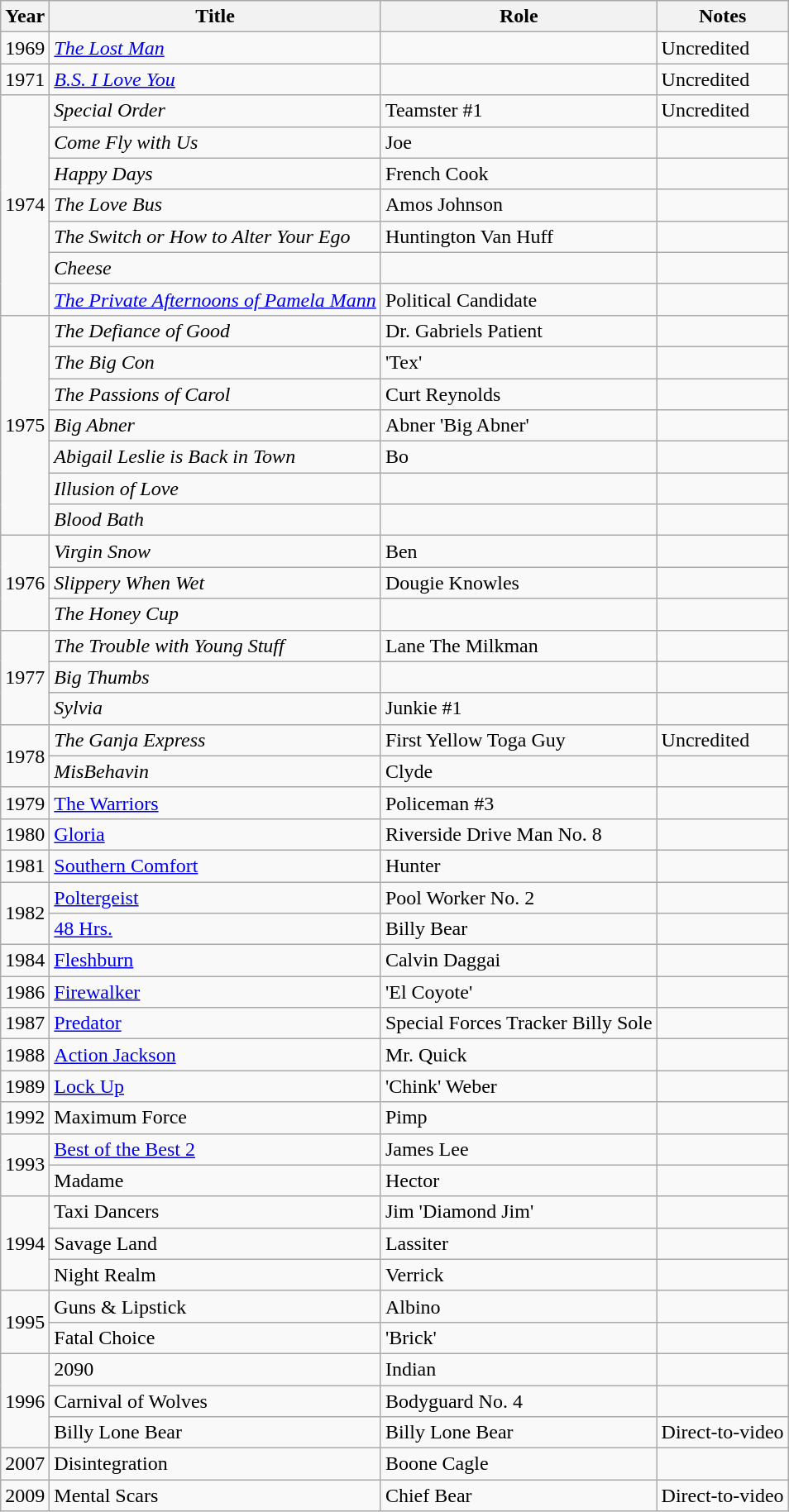<table class="wikitable sortable">
<tr>
<th>Year</th>
<th>Title</th>
<th>Role</th>
<th class="unsortable">Notes</th>
</tr>
<tr>
<td>1969</td>
<td><em><a href='#'>The Lost Man</a></em></td>
<td></td>
<td>Uncredited</td>
</tr>
<tr>
<td>1971</td>
<td><em><a href='#'>B.S. I Love You</a></em></td>
<td></td>
<td>Uncredited</td>
</tr>
<tr>
<td rowspan="7">1974</td>
<td><em>Special Order</em></td>
<td>Teamster #1</td>
<td>Uncredited</td>
</tr>
<tr>
<td><em>Come Fly with Us</em></td>
<td>Joe</td>
<td></td>
</tr>
<tr>
<td><em>Happy Days</em></td>
<td>French Cook</td>
<td></td>
</tr>
<tr>
<td><em>The Love Bus</em></td>
<td>Amos Johnson</td>
<td></td>
</tr>
<tr>
<td><em>The Switch or How to Alter Your Ego</em></td>
<td>Huntington Van Huff</td>
<td></td>
</tr>
<tr>
<td><em>Cheese</em></td>
<td></td>
<td></td>
</tr>
<tr>
<td><em><a href='#'>The Private Afternoons of Pamela Mann</a></em></td>
<td>Political Candidate</td>
<td></td>
</tr>
<tr>
<td rowspan="7">1975</td>
<td><em>The Defiance of Good</em></td>
<td>Dr. Gabriels Patient</td>
<td></td>
</tr>
<tr>
<td><em>The Big Con</em></td>
<td>'Tex'</td>
<td></td>
</tr>
<tr>
<td><em>The Passions of Carol</em></td>
<td>Curt Reynolds</td>
<td></td>
</tr>
<tr>
<td><em>Big Abner</em></td>
<td>Abner 'Big Abner'</td>
<td></td>
</tr>
<tr>
<td><em>Abigail Leslie is Back in Town</em></td>
<td>Bo</td>
<td></td>
</tr>
<tr>
<td><em>Illusion of Love</em></td>
<td></td>
<td></td>
</tr>
<tr>
<td><em>Blood Bath</em></td>
<td></td>
<td></td>
</tr>
<tr>
<td rowspan="3">1976</td>
<td><em>Virgin Snow</em></td>
<td>Ben</td>
<td></td>
</tr>
<tr>
<td><em>Slippery When Wet</em></td>
<td>Dougie Knowles</td>
<td></td>
</tr>
<tr>
<td><em>The Honey Cup</em></td>
<td></td>
<td></td>
</tr>
<tr>
<td rowspan="3">1977</td>
<td><em>The Trouble with Young Stuff</em></td>
<td>Lane The Milkman</td>
<td></td>
</tr>
<tr>
<td><em>Big Thumbs</em></td>
<td></td>
<td></td>
</tr>
<tr>
<td><em>Sylvia</em></td>
<td>Junkie #1</td>
<td></td>
</tr>
<tr>
<td rowspan="2">1978</td>
<td><em>The Ganja Express</em></td>
<td>First Yellow Toga Guy</td>
<td>Uncredited</td>
</tr>
<tr>
<td><em>MisBehavin<strong></td>
<td>Clyde</td>
<td></td>
</tr>
<tr>
<td>1979</td>
<td></em><a href='#'>The Warriors</a><em></td>
<td>Policeman #3</td>
<td></td>
</tr>
<tr>
<td>1980</td>
<td></em><a href='#'>Gloria</a><em></td>
<td>Riverside Drive Man No. 8</td>
<td></td>
</tr>
<tr>
<td>1981</td>
<td></em><a href='#'>Southern Comfort</a><em></td>
<td>Hunter</td>
<td></td>
</tr>
<tr>
<td rowspan="2">1982</td>
<td></em><a href='#'>Poltergeist</a><em></td>
<td>Pool Worker No. 2</td>
<td></td>
</tr>
<tr>
<td></em><a href='#'>48 Hrs.</a><em></td>
<td>Billy Bear</td>
<td></td>
</tr>
<tr>
<td>1984</td>
<td></em><a href='#'>Fleshburn</a><em></td>
<td>Calvin Daggai</td>
<td></td>
</tr>
<tr>
<td>1986</td>
<td></em><a href='#'>Firewalker</a><em></td>
<td>'El Coyote'</td>
<td></td>
</tr>
<tr>
<td>1987</td>
<td></em><a href='#'>Predator</a><em></td>
<td>Special Forces Tracker Billy Sole</td>
<td></td>
</tr>
<tr>
<td>1988</td>
<td></em><a href='#'>Action Jackson</a><em></td>
<td>Mr. Quick</td>
<td></td>
</tr>
<tr>
<td>1989</td>
<td></em><a href='#'>Lock Up</a><em></td>
<td>'Chink' Weber</td>
<td></td>
</tr>
<tr>
<td>1992</td>
<td></em>Maximum Force<em></td>
<td>Pimp</td>
<td></td>
</tr>
<tr>
<td rowspan="2">1993</td>
<td></em><a href='#'>Best of the Best 2</a><em></td>
<td>James Lee</td>
<td></td>
</tr>
<tr>
<td></em>Madame<em></td>
<td>Hector</td>
<td></td>
</tr>
<tr>
<td rowspan="3">1994</td>
<td></em>Taxi Dancers<em></td>
<td>Jim 'Diamond Jim'</td>
<td></td>
</tr>
<tr>
<td></em>Savage Land<em></td>
<td>Lassiter</td>
<td></td>
</tr>
<tr>
<td></em>Night Realm<em></td>
<td>Verrick</td>
<td></td>
</tr>
<tr>
<td rowspan="2">1995</td>
<td></em>Guns & Lipstick<em></td>
<td>Albino</td>
<td></td>
</tr>
<tr>
<td></em>Fatal Choice<em></td>
<td>'Brick'</td>
<td></td>
</tr>
<tr>
<td rowspan="3">1996</td>
<td></em>2090<em></td>
<td>Indian</td>
<td></td>
</tr>
<tr>
<td></em>Carnival of Wolves<em></td>
<td>Bodyguard No. 4</td>
<td></td>
</tr>
<tr>
<td></em>Billy Lone Bear<em></td>
<td>Billy Lone Bear</td>
<td>Direct-to-video</td>
</tr>
<tr>
<td>2007</td>
<td></em>Disintegration<em></td>
<td>Boone Cagle</td>
<td></td>
</tr>
<tr>
<td>2009</td>
<td></em>Mental Scars<em></td>
<td>Chief Bear</td>
<td>Direct-to-video</td>
</tr>
</table>
